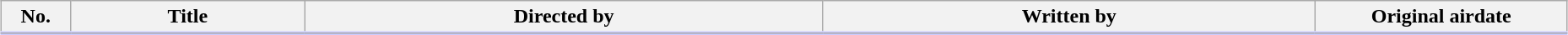<table class="wikitable" style="width:98%; margin:auto; background:#FFF;">
<tr style="border-bottom: 3px solid #CCF">
<th style="width:3em;">No.</th>
<th>Title</th>
<th>Directed by</th>
<th>Written by</th>
<th style="width:12em;">Original airdate</th>
</tr>
<tr>
</tr>
</table>
